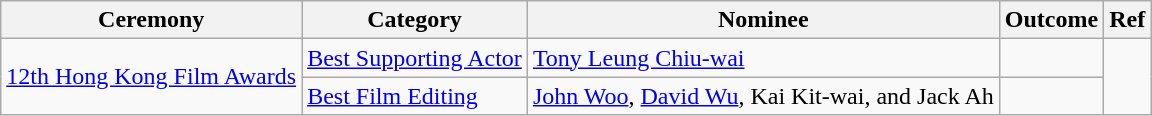<table class="wikitable">
<tr>
<th>Ceremony</th>
<th>Category</th>
<th>Nominee</th>
<th>Outcome</th>
<th>Ref</th>
</tr>
<tr>
<td rowspan="2"><a href='#'>12th Hong Kong Film Awards</a></td>
<td><a href='#'>Best Supporting Actor</a></td>
<td><a href='#'>Tony Leung Chiu-wai</a></td>
<td></td>
<td rowspan="2"></td>
</tr>
<tr>
<td><a href='#'>Best Film Editing</a></td>
<td><a href='#'>John Woo</a>, <a href='#'>David Wu</a>, Kai Kit-wai, and Jack Ah</td>
<td></td>
</tr>
</table>
